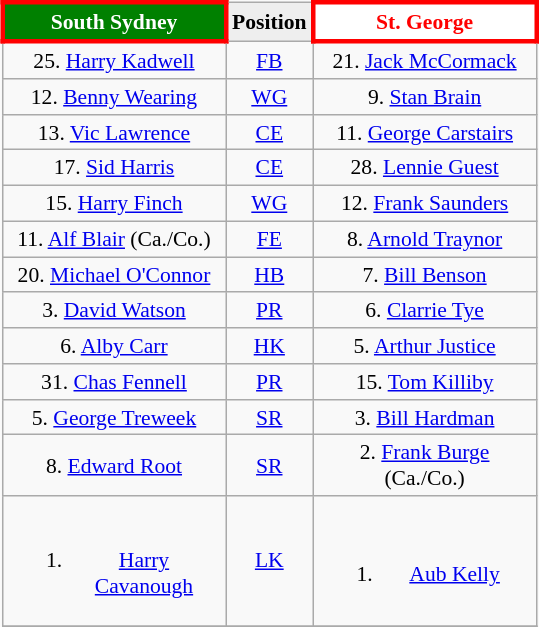<table align="right" class="wikitable" style="font-size:90%; margin-left:1em">
<tr bgcolor="#FF0033">
<th style="width:140px; border:3px solid red; background: green; color: white">South Sydney</th>
<th style="width:40px; text-align:center; background:#eee; color:black;">Position</th>
<th style="width:140px; border:3px solid red; background: white; color: red">St. George</th>
</tr>
<tr align=center>
<td>25. <a href='#'>Harry Kadwell</a></td>
<td><a href='#'>FB</a></td>
<td>21. <a href='#'>Jack McCormack</a></td>
</tr>
<tr align=center>
<td>12. <a href='#'>Benny Wearing</a></td>
<td><a href='#'>WG</a></td>
<td>9. <a href='#'>Stan Brain</a></td>
</tr>
<tr align=center>
<td>13. <a href='#'>Vic Lawrence</a></td>
<td><a href='#'>CE</a></td>
<td>11. <a href='#'>George Carstairs</a></td>
</tr>
<tr align=center>
<td>17. <a href='#'>Sid Harris</a></td>
<td><a href='#'>CE</a></td>
<td>28. <a href='#'>Lennie Guest</a></td>
</tr>
<tr align=center>
<td>15. <a href='#'>Harry Finch</a></td>
<td><a href='#'>WG</a></td>
<td>12. <a href='#'>Frank Saunders</a></td>
</tr>
<tr align=center>
<td>11. <a href='#'>Alf Blair</a> (Ca./Co.)</td>
<td><a href='#'>FE</a></td>
<td>8. <a href='#'>Arnold Traynor</a></td>
</tr>
<tr align=center>
<td>20. <a href='#'>Michael O'Connor</a></td>
<td><a href='#'>HB</a></td>
<td>7. <a href='#'>Bill Benson</a></td>
</tr>
<tr align=center>
<td>3. <a href='#'>David Watson</a></td>
<td><a href='#'>PR</a></td>
<td>6. <a href='#'>Clarrie Tye</a></td>
</tr>
<tr align=center>
<td>6. <a href='#'>Alby Carr</a></td>
<td><a href='#'>HK</a></td>
<td>5. <a href='#'>Arthur Justice</a></td>
</tr>
<tr align=center>
<td>31. <a href='#'>Chas Fennell</a></td>
<td><a href='#'>PR</a></td>
<td>15. <a href='#'>Tom Killiby</a></td>
</tr>
<tr align=center>
<td>5. <a href='#'>George Treweek</a></td>
<td><a href='#'>SR</a></td>
<td>3. <a href='#'>Bill Hardman</a></td>
</tr>
<tr align=center>
<td>8. <a href='#'>Edward Root</a></td>
<td><a href='#'>SR</a></td>
<td>2. <a href='#'>Frank Burge</a> (Ca./Co.)</td>
</tr>
<tr align=center>
<td><br><ol><li><a href='#'>Harry Cavanough</a></li></ol></td>
<td><a href='#'>LK</a></td>
<td><br><ol><li><a href='#'>Aub Kelly</a></li></ol></td>
</tr>
<tr>
</tr>
</table>
